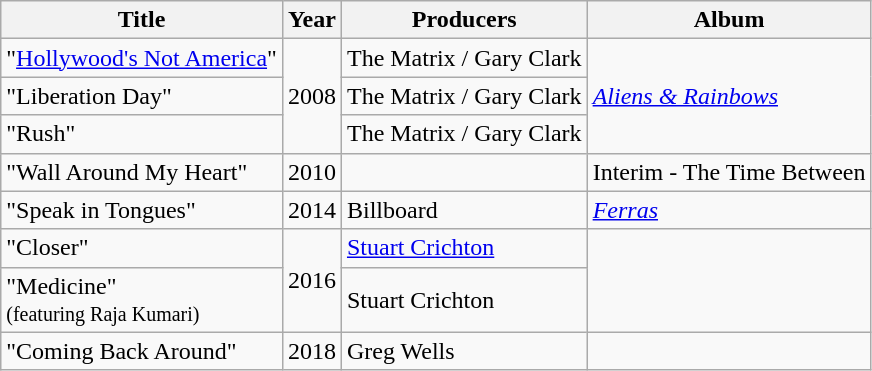<table class="wikitable plainrowheaders">
<tr>
<th>Title</th>
<th>Year</th>
<th>Producers</th>
<th>Album</th>
</tr>
<tr>
<td scope="row">"<a href='#'>Hollywood's Not America</a>"</td>
<td rowspan="3">2008</td>
<td>The Matrix / Gary Clark</td>
<td rowspan="3"><em><a href='#'>Aliens & Rainbows</a></em></td>
</tr>
<tr>
<td scope="row">"Liberation Day"</td>
<td>The Matrix / Gary Clark</td>
</tr>
<tr>
<td scope="row">"Rush"</td>
<td>The Matrix / Gary Clark</td>
</tr>
<tr>
<td scope="row">"Wall Around My Heart"</td>
<td>2010</td>
<td></td>
<td>Interim - The Time Between</td>
</tr>
<tr>
<td scope="row">"Speak in Tongues"</td>
<td>2014</td>
<td>Billboard</td>
<td><em><a href='#'>Ferras</a></em></td>
</tr>
<tr>
<td scope="row">"Closer"</td>
<td rowspan="2">2016</td>
<td Stuart Crichton><a href='#'>Stuart Crichton</a></td>
<td rowspan="2"></td>
</tr>
<tr>
<td scope="row">"Medicine"<br><small>(featuring Raja Kumari)</small></td>
<td>Stuart Crichton</td>
</tr>
<tr>
<td>"Coming Back Around"</td>
<td>2018</td>
<td>Greg Wells</td>
<td></td>
</tr>
</table>
